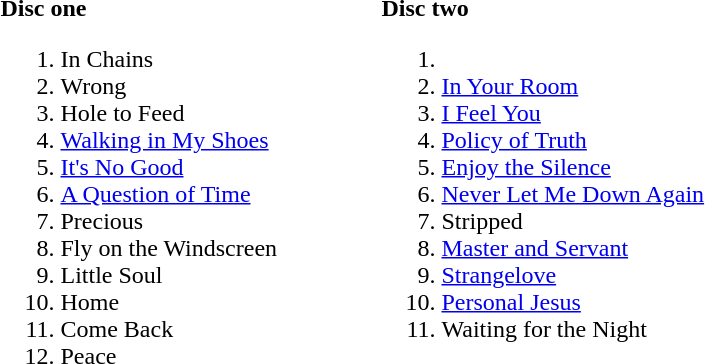<table ->
<tr>
<td width=250 valign=top><br><strong>Disc one</strong><ol><li>In Chains</li><li>Wrong</li><li>Hole to Feed</li><li><a href='#'>Walking in My Shoes</a></li><li><a href='#'>It's No Good</a></li><li><a href='#'>A Question of Time</a></li><li>Precious</li><li>Fly on the Windscreen</li><li>Little Soul</li><li>Home</li><li>Come Back</li><li>Peace</li></ol></td>
<td width=250 valign=top><br><strong>Disc two</strong><ol><li><li><a href='#'>In Your Room</a></li><li><a href='#'>I Feel You</a></li><li><a href='#'>Policy of Truth</a></li><li><a href='#'>Enjoy the Silence</a></li><li><a href='#'>Never Let Me Down Again</a></li><li>Stripped</li><li><a href='#'>Master and Servant</a></li><li><a href='#'>Strangelove</a></li><li><a href='#'>Personal Jesus</a></li><li>Waiting for the Night</li></ol></td>
</tr>
</table>
